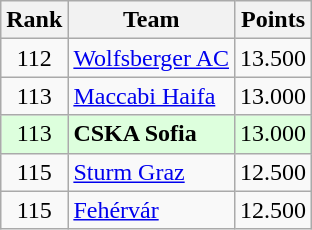<table class="wikitable" style="text-align: center;">
<tr>
<th>Rank</th>
<th>Team</th>
<th>Points</th>
</tr>
<tr>
<td>112</td>
<td align=left> <a href='#'>Wolfsberger AC</a></td>
<td>13.500</td>
</tr>
<tr>
<td>113</td>
<td align=left> <a href='#'>Maccabi Haifa</a></td>
<td>13.000</td>
</tr>
<tr bgcolor="#ddffdd">
<td>113</td>
<td align=left> <strong>CSKA Sofia</strong></td>
<td>13.000</td>
</tr>
<tr>
<td>115</td>
<td align=left> <a href='#'>Sturm Graz</a></td>
<td>12.500</td>
</tr>
<tr>
<td>115</td>
<td align=left> <a href='#'>Fehérvár</a></td>
<td>12.500</td>
</tr>
</table>
